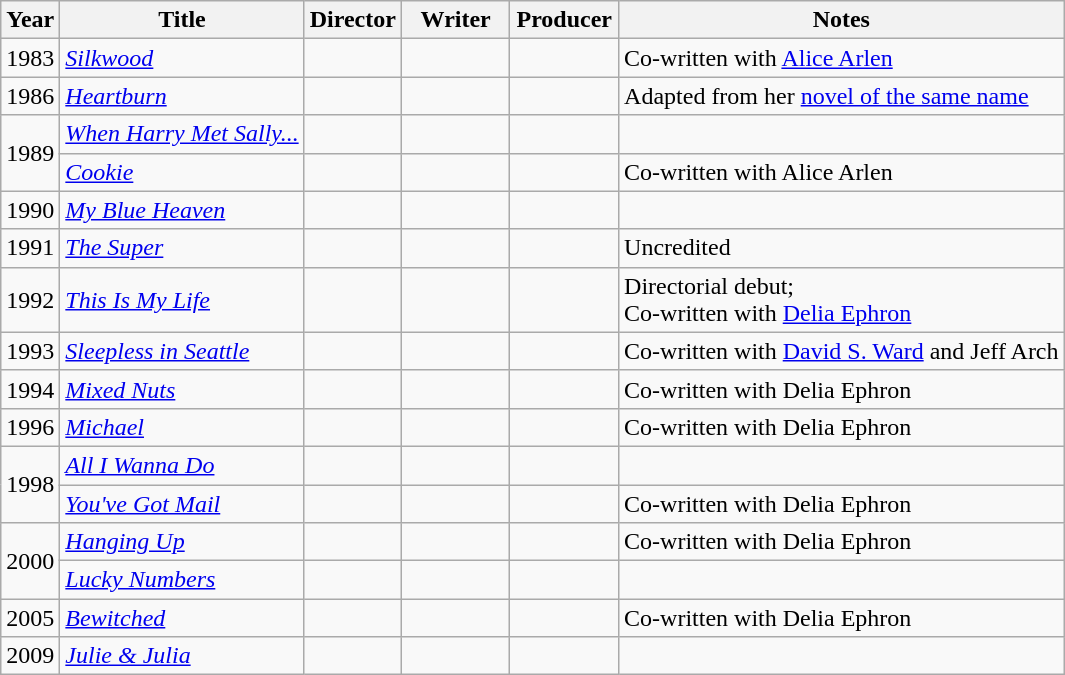<table class="wikitable">
<tr>
<th>Year</th>
<th>Title</th>
<th>Director</th>
<th width=65>Writer</th>
<th width=65>Producer</th>
<th>Notes</th>
</tr>
<tr>
<td>1983</td>
<td style="text-align:left;"><em><a href='#'>Silkwood</a></em></td>
<td></td>
<td></td>
<td></td>
<td style="text-align:left;">Co-written with <a href='#'>Alice Arlen</a></td>
</tr>
<tr>
<td>1986</td>
<td style="text-align:left;"><em><a href='#'>Heartburn</a></em></td>
<td></td>
<td></td>
<td></td>
<td style="text-align:left;">Adapted from her <a href='#'>novel of the same name</a></td>
</tr>
<tr>
<td rowspan="2">1989</td>
<td style="text-align:left;"><em><a href='#'>When Harry Met Sally...</a></em></td>
<td></td>
<td></td>
<td></td>
<td style="text-align:left;"></td>
</tr>
<tr>
<td style="text-align:left;"><em><a href='#'>Cookie</a></em></td>
<td></td>
<td></td>
<td></td>
<td style="text-align:left;">Co-written with Alice Arlen</td>
</tr>
<tr>
<td>1990</td>
<td style="text-align:left;"><em><a href='#'>My Blue Heaven</a></em></td>
<td></td>
<td></td>
<td></td>
<td></td>
</tr>
<tr>
<td>1991</td>
<td style="text-align:left;"><em><a href='#'>The Super</a></em></td>
<td></td>
<td></td>
<td></td>
<td style="text-align:left;">Uncredited</td>
</tr>
<tr>
<td>1992</td>
<td style="text-align:left;"><em><a href='#'>This Is My Life</a></em></td>
<td></td>
<td></td>
<td></td>
<td style="text-align:left;">Directorial debut;<br>Co-written with <a href='#'>Delia Ephron</a></td>
</tr>
<tr>
<td>1993</td>
<td style="text-align:left;"><em><a href='#'>Sleepless in Seattle</a></em></td>
<td></td>
<td></td>
<td></td>
<td style="text-align:left;">Co-written with <a href='#'>David S. Ward</a> and Jeff Arch</td>
</tr>
<tr>
<td>1994</td>
<td style="text-align:left;"><em><a href='#'>Mixed Nuts</a></em></td>
<td></td>
<td></td>
<td></td>
<td style="text-align:left;">Co-written with Delia Ephron</td>
</tr>
<tr>
<td>1996</td>
<td style="text-align:left;"><em><a href='#'>Michael</a></em></td>
<td></td>
<td></td>
<td></td>
<td style="text-align:left;">Co-written with Delia Ephron</td>
</tr>
<tr>
<td rowspan="2">1998</td>
<td style="text-align:left;"><em><a href='#'>All I Wanna Do</a></em></td>
<td></td>
<td></td>
<td></td>
<td></td>
</tr>
<tr>
<td style="text-align:left;"><em><a href='#'>You've Got Mail</a></em></td>
<td></td>
<td></td>
<td></td>
<td style="text-align:left;">Co-written with Delia Ephron</td>
</tr>
<tr>
<td rowspan="2">2000</td>
<td style="text-align:left;"><em><a href='#'>Hanging Up</a></em></td>
<td></td>
<td></td>
<td></td>
<td style="text-align:left;">Co-written with Delia Ephron</td>
</tr>
<tr>
<td style="text-align:left;"><em><a href='#'>Lucky Numbers</a></em></td>
<td></td>
<td></td>
<td></td>
<td></td>
</tr>
<tr>
<td>2005</td>
<td style="text-align:left;"><em><a href='#'>Bewitched</a></em></td>
<td></td>
<td></td>
<td></td>
<td style="text-align:left;">Co-written with Delia Ephron</td>
</tr>
<tr>
<td>2009</td>
<td style="text-align:left;"><em><a href='#'>Julie & Julia</a></em></td>
<td></td>
<td></td>
<td></td>
<td></td>
</tr>
</table>
